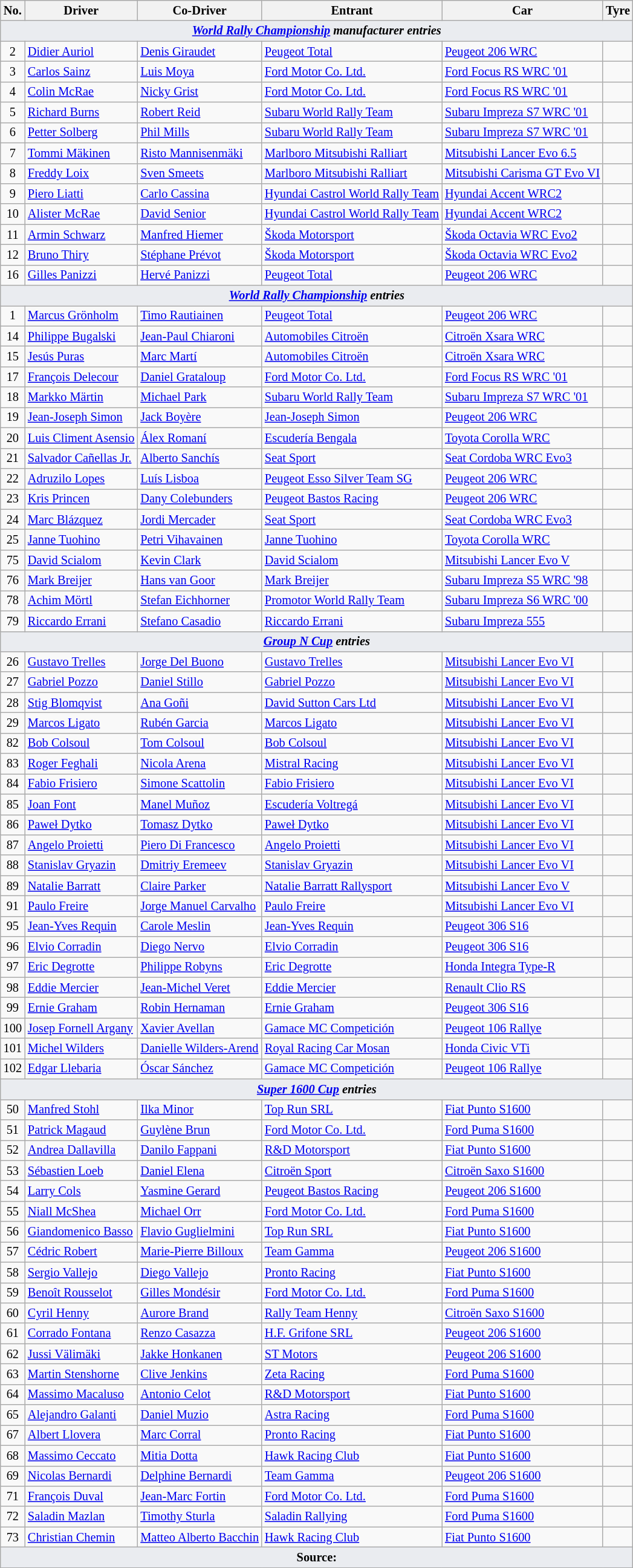<table class="wikitable" style="font-size: 85%;">
<tr>
<th>No.</th>
<th>Driver</th>
<th>Co-Driver</th>
<th>Entrant</th>
<th>Car</th>
<th>Tyre</th>
</tr>
<tr>
<td style="background-color:#EAECF0; text-align:center" colspan="6"><strong><em><a href='#'>World Rally Championship</a> manufacturer entries</em></strong></td>
</tr>
<tr>
<td align="center">2</td>
<td> <a href='#'>Didier Auriol</a></td>
<td> <a href='#'>Denis Giraudet</a></td>
<td> <a href='#'>Peugeot Total</a></td>
<td><a href='#'>Peugeot 206 WRC</a></td>
<td align="center"></td>
</tr>
<tr>
<td align="center">3</td>
<td> <a href='#'>Carlos Sainz</a></td>
<td> <a href='#'>Luis Moya</a></td>
<td> <a href='#'>Ford Motor Co. Ltd.</a></td>
<td><a href='#'>Ford Focus RS WRC '01</a></td>
<td align="center"></td>
</tr>
<tr>
<td align="center">4</td>
<td> <a href='#'>Colin McRae</a></td>
<td> <a href='#'>Nicky Grist</a></td>
<td> <a href='#'>Ford Motor Co. Ltd.</a></td>
<td><a href='#'>Ford Focus RS WRC '01</a></td>
<td align="center"></td>
</tr>
<tr>
<td align="center">5</td>
<td> <a href='#'>Richard Burns</a></td>
<td> <a href='#'>Robert Reid</a></td>
<td> <a href='#'>Subaru World Rally Team</a></td>
<td><a href='#'>Subaru Impreza S7 WRC '01</a></td>
<td align="center"></td>
</tr>
<tr>
<td align="center">6</td>
<td> <a href='#'>Petter Solberg</a></td>
<td> <a href='#'>Phil Mills</a></td>
<td> <a href='#'>Subaru World Rally Team</a></td>
<td><a href='#'>Subaru Impreza S7 WRC '01</a></td>
<td align="center"></td>
</tr>
<tr>
<td align="center">7</td>
<td> <a href='#'>Tommi Mäkinen</a></td>
<td> <a href='#'>Risto Mannisenmäki</a></td>
<td> <a href='#'>Marlboro Mitsubishi Ralliart</a></td>
<td><a href='#'>Mitsubishi Lancer Evo 6.5</a></td>
<td align="center"></td>
</tr>
<tr>
<td align="center">8</td>
<td> <a href='#'>Freddy Loix</a></td>
<td> <a href='#'>Sven Smeets</a></td>
<td> <a href='#'>Marlboro Mitsubishi Ralliart</a></td>
<td><a href='#'>Mitsubishi Carisma GT Evo VI</a></td>
<td align="center"></td>
</tr>
<tr>
<td align="center">9</td>
<td> <a href='#'>Piero Liatti</a></td>
<td> <a href='#'>Carlo Cassina</a></td>
<td> <a href='#'>Hyundai Castrol World Rally Team</a></td>
<td><a href='#'>Hyundai Accent WRC2</a></td>
<td align="center"></td>
</tr>
<tr>
<td align="center">10</td>
<td> <a href='#'>Alister McRae</a></td>
<td> <a href='#'>David Senior</a></td>
<td> <a href='#'>Hyundai Castrol World Rally Team</a></td>
<td><a href='#'>Hyundai Accent WRC2</a></td>
<td align="center"></td>
</tr>
<tr>
<td align="center">11</td>
<td> <a href='#'>Armin Schwarz</a></td>
<td> <a href='#'>Manfred Hiemer</a></td>
<td> <a href='#'>Škoda Motorsport</a></td>
<td><a href='#'>Škoda Octavia WRC Evo2</a></td>
<td align="center"></td>
</tr>
<tr>
<td align="center">12</td>
<td> <a href='#'>Bruno Thiry</a></td>
<td> <a href='#'>Stéphane Prévot</a></td>
<td> <a href='#'>Škoda Motorsport</a></td>
<td><a href='#'>Škoda Octavia WRC Evo2</a></td>
<td align="center"></td>
</tr>
<tr>
<td align="center">16</td>
<td> <a href='#'>Gilles Panizzi</a></td>
<td> <a href='#'>Hervé Panizzi</a></td>
<td> <a href='#'>Peugeot Total</a></td>
<td><a href='#'>Peugeot 206 WRC</a></td>
<td align="center"></td>
</tr>
<tr>
<td style="background-color:#EAECF0; text-align:center" colspan="6"><strong><em><a href='#'>World Rally Championship</a> entries</em></strong></td>
</tr>
<tr>
<td align="center">1</td>
<td> <a href='#'>Marcus Grönholm</a></td>
<td> <a href='#'>Timo Rautiainen</a></td>
<td> <a href='#'>Peugeot Total</a></td>
<td><a href='#'>Peugeot 206 WRC</a></td>
<td align="center"></td>
</tr>
<tr>
<td align="center">14</td>
<td> <a href='#'>Philippe Bugalski</a></td>
<td> <a href='#'>Jean-Paul Chiaroni</a></td>
<td> <a href='#'>Automobiles Citroën</a></td>
<td><a href='#'>Citroën Xsara WRC</a></td>
<td align="center"></td>
</tr>
<tr>
<td align="center">15</td>
<td> <a href='#'>Jesús Puras</a></td>
<td> <a href='#'>Marc Martí</a></td>
<td> <a href='#'>Automobiles Citroën</a></td>
<td><a href='#'>Citroën Xsara WRC</a></td>
<td align="center"></td>
</tr>
<tr>
<td align="center">17</td>
<td> <a href='#'>François Delecour</a></td>
<td> <a href='#'>Daniel Grataloup</a></td>
<td> <a href='#'>Ford Motor Co. Ltd.</a></td>
<td><a href='#'>Ford Focus RS WRC '01</a></td>
<td align="center"></td>
</tr>
<tr>
<td align="center">18</td>
<td> <a href='#'>Markko Märtin</a></td>
<td> <a href='#'>Michael Park</a></td>
<td> <a href='#'>Subaru World Rally Team</a></td>
<td><a href='#'>Subaru Impreza S7 WRC '01</a></td>
<td align="center"></td>
</tr>
<tr>
<td align="center">19</td>
<td> <a href='#'>Jean-Joseph Simon</a></td>
<td> <a href='#'>Jack Boyère</a></td>
<td> <a href='#'>Jean-Joseph Simon</a></td>
<td><a href='#'>Peugeot 206 WRC</a></td>
<td align="center"></td>
</tr>
<tr>
<td align="center">20</td>
<td> <a href='#'>Luis Climent Asensio</a></td>
<td> <a href='#'>Álex Romaní</a></td>
<td> <a href='#'>Escudería Bengala</a></td>
<td><a href='#'>Toyota Corolla WRC</a></td>
<td align="center"></td>
</tr>
<tr>
<td align="center">21</td>
<td> <a href='#'>Salvador Cañellas Jr.</a></td>
<td> <a href='#'>Alberto Sanchís</a></td>
<td> <a href='#'>Seat Sport</a></td>
<td><a href='#'>Seat Cordoba WRC Evo3</a></td>
<td align="center"></td>
</tr>
<tr>
<td align="center">22</td>
<td> <a href='#'>Adruzilo Lopes</a></td>
<td> <a href='#'>Luís Lisboa</a></td>
<td> <a href='#'>Peugeot Esso Silver Team SG</a></td>
<td><a href='#'>Peugeot 206 WRC</a></td>
<td align="center"></td>
</tr>
<tr>
<td align="center">23</td>
<td> <a href='#'>Kris Princen</a></td>
<td> <a href='#'>Dany Colebunders</a></td>
<td> <a href='#'>Peugeot Bastos Racing</a></td>
<td><a href='#'>Peugeot 206 WRC</a></td>
<td align="center"></td>
</tr>
<tr>
<td align="center">24</td>
<td> <a href='#'>Marc Blázquez</a></td>
<td> <a href='#'>Jordi Mercader</a></td>
<td> <a href='#'>Seat Sport</a></td>
<td><a href='#'>Seat Cordoba WRC Evo3</a></td>
<td align="center"></td>
</tr>
<tr>
<td align="center">25</td>
<td> <a href='#'>Janne Tuohino</a></td>
<td> <a href='#'>Petri Vihavainen</a></td>
<td> <a href='#'>Janne Tuohino</a></td>
<td><a href='#'>Toyota Corolla WRC</a></td>
<td></td>
</tr>
<tr>
<td align="center">75</td>
<td> <a href='#'>David Scialom</a></td>
<td> <a href='#'>Kevin Clark</a></td>
<td> <a href='#'>David Scialom</a></td>
<td><a href='#'>Mitsubishi Lancer Evo V</a></td>
<td></td>
</tr>
<tr>
<td align="center">76</td>
<td> <a href='#'>Mark Breijer</a></td>
<td> <a href='#'>Hans van Goor</a></td>
<td> <a href='#'>Mark Breijer</a></td>
<td><a href='#'>Subaru Impreza S5 WRC '98</a></td>
<td align="center"></td>
</tr>
<tr>
<td align="center">78</td>
<td> <a href='#'>Achim Mörtl</a></td>
<td> <a href='#'>Stefan Eichhorner</a></td>
<td> <a href='#'>Promotor World Rally Team</a></td>
<td><a href='#'>Subaru Impreza S6 WRC '00</a></td>
<td align="center"></td>
</tr>
<tr>
<td align="center">79</td>
<td> <a href='#'>Riccardo Errani</a></td>
<td> <a href='#'>Stefano Casadio</a></td>
<td> <a href='#'>Riccardo Errani</a></td>
<td><a href='#'>Subaru Impreza 555</a></td>
<td align="center"></td>
</tr>
<tr>
<td style="background-color:#EAECF0; text-align:center" colspan="6"><strong><em><a href='#'>Group N Cup</a> entries</em></strong></td>
</tr>
<tr>
<td align="center">26</td>
<td> <a href='#'>Gustavo Trelles</a></td>
<td> <a href='#'>Jorge Del Buono</a></td>
<td> <a href='#'>Gustavo Trelles</a></td>
<td><a href='#'>Mitsubishi Lancer Evo VI</a></td>
<td align="center"></td>
</tr>
<tr>
<td align="center">27</td>
<td> <a href='#'>Gabriel Pozzo</a></td>
<td> <a href='#'>Daniel Stillo</a></td>
<td> <a href='#'>Gabriel Pozzo</a></td>
<td><a href='#'>Mitsubishi Lancer Evo VI</a></td>
<td align="center"></td>
</tr>
<tr>
<td align="center">28</td>
<td> <a href='#'>Stig Blomqvist</a></td>
<td> <a href='#'>Ana Goñi</a></td>
<td> <a href='#'>David Sutton Cars Ltd</a></td>
<td><a href='#'>Mitsubishi Lancer Evo VI</a></td>
<td align="center"></td>
</tr>
<tr>
<td align="center">29</td>
<td> <a href='#'>Marcos Ligato</a></td>
<td> <a href='#'>Rubén Garcia</a></td>
<td> <a href='#'>Marcos Ligato</a></td>
<td><a href='#'>Mitsubishi Lancer Evo VI</a></td>
<td align="center"></td>
</tr>
<tr>
<td align="center">82</td>
<td> <a href='#'>Bob Colsoul</a></td>
<td> <a href='#'>Tom Colsoul</a></td>
<td> <a href='#'>Bob Colsoul</a></td>
<td><a href='#'>Mitsubishi Lancer Evo VI</a></td>
<td></td>
</tr>
<tr>
<td align="center">83</td>
<td> <a href='#'>Roger Feghali</a></td>
<td> <a href='#'>Nicola Arena</a></td>
<td> <a href='#'>Mistral Racing</a></td>
<td><a href='#'>Mitsubishi Lancer Evo VI</a></td>
<td></td>
</tr>
<tr>
<td align="center">84</td>
<td> <a href='#'>Fabio Frisiero</a></td>
<td> <a href='#'>Simone Scattolin</a></td>
<td> <a href='#'>Fabio Frisiero</a></td>
<td><a href='#'>Mitsubishi Lancer Evo VI</a></td>
<td></td>
</tr>
<tr>
<td align="center">85</td>
<td> <a href='#'>Joan Font</a></td>
<td> <a href='#'>Manel Muñoz</a></td>
<td> <a href='#'>Escudería Voltregá</a></td>
<td><a href='#'>Mitsubishi Lancer Evo VI</a></td>
<td></td>
</tr>
<tr>
<td align="center">86</td>
<td> <a href='#'>Paweł Dytko</a></td>
<td> <a href='#'>Tomasz Dytko</a></td>
<td> <a href='#'>Paweł Dytko</a></td>
<td><a href='#'>Mitsubishi Lancer Evo VI</a></td>
<td></td>
</tr>
<tr>
<td align="center">87</td>
<td> <a href='#'>Angelo Proietti</a></td>
<td> <a href='#'>Piero Di Francesco</a></td>
<td> <a href='#'>Angelo Proietti</a></td>
<td><a href='#'>Mitsubishi Lancer Evo VI</a></td>
<td></td>
</tr>
<tr>
<td align="center">88</td>
<td> <a href='#'>Stanislav Gryazin</a></td>
<td> <a href='#'>Dmitriy Eremeev</a></td>
<td> <a href='#'>Stanislav Gryazin</a></td>
<td><a href='#'>Mitsubishi Lancer Evo VI</a></td>
<td></td>
</tr>
<tr>
<td align="center">89</td>
<td> <a href='#'>Natalie Barratt</a></td>
<td> <a href='#'>Claire Parker</a></td>
<td> <a href='#'>Natalie Barratt Rallysport</a></td>
<td><a href='#'>Mitsubishi Lancer Evo V</a></td>
<td></td>
</tr>
<tr>
<td align="center">91</td>
<td> <a href='#'>Paulo Freire</a></td>
<td> <a href='#'>Jorge Manuel Carvalho</a></td>
<td> <a href='#'>Paulo Freire</a></td>
<td><a href='#'>Mitsubishi Lancer Evo VI</a></td>
<td></td>
</tr>
<tr>
<td align="center">95</td>
<td> <a href='#'>Jean-Yves Requin</a></td>
<td> <a href='#'>Carole Meslin</a></td>
<td> <a href='#'>Jean-Yves Requin</a></td>
<td><a href='#'>Peugeot 306 S16</a></td>
<td></td>
</tr>
<tr>
<td align="center">96</td>
<td> <a href='#'>Elvio Corradin</a></td>
<td> <a href='#'>Diego Nervo</a></td>
<td> <a href='#'>Elvio Corradin</a></td>
<td><a href='#'>Peugeot 306 S16</a></td>
<td></td>
</tr>
<tr>
<td align="center">97</td>
<td> <a href='#'>Eric Degrotte</a></td>
<td> <a href='#'>Philippe Robyns</a></td>
<td> <a href='#'>Eric Degrotte</a></td>
<td><a href='#'>Honda Integra Type-R</a></td>
<td></td>
</tr>
<tr>
<td align="center">98</td>
<td> <a href='#'>Eddie Mercier</a></td>
<td> <a href='#'>Jean-Michel Veret</a></td>
<td> <a href='#'>Eddie Mercier</a></td>
<td><a href='#'>Renault Clio RS</a></td>
<td></td>
</tr>
<tr>
<td align="center">99</td>
<td> <a href='#'>Ernie Graham</a></td>
<td> <a href='#'>Robin Hernaman</a></td>
<td> <a href='#'>Ernie Graham</a></td>
<td><a href='#'>Peugeot 306 S16</a></td>
<td></td>
</tr>
<tr>
<td align="center">100</td>
<td> <a href='#'>Josep Fornell Argany</a></td>
<td> <a href='#'>Xavier Avellan</a></td>
<td> <a href='#'>Gamace MC Competición</a></td>
<td><a href='#'>Peugeot 106 Rallye</a></td>
<td></td>
</tr>
<tr>
<td align="center">101</td>
<td> <a href='#'>Michel Wilders</a></td>
<td> <a href='#'>Danielle Wilders-Arend</a></td>
<td> <a href='#'>Royal Racing Car Mosan</a></td>
<td><a href='#'>Honda Civic VTi</a></td>
<td></td>
</tr>
<tr>
<td align="center">102</td>
<td> <a href='#'>Edgar Llebaria</a></td>
<td> <a href='#'>Óscar Sánchez</a></td>
<td> <a href='#'>Gamace MC Competición</a></td>
<td><a href='#'>Peugeot 106 Rallye</a></td>
<td></td>
</tr>
<tr>
<td style="background-color:#EAECF0; text-align:center" colspan="6"><strong><em><a href='#'>Super 1600 Cup</a> entries</em></strong></td>
</tr>
<tr>
<td align="center">50</td>
<td> <a href='#'>Manfred Stohl</a></td>
<td> <a href='#'>Ilka Minor</a></td>
<td> <a href='#'>Top Run SRL</a></td>
<td><a href='#'>Fiat Punto S1600</a></td>
<td align="center"></td>
</tr>
<tr>
<td align="center">51</td>
<td> <a href='#'>Patrick Magaud</a></td>
<td> <a href='#'>Guylène Brun</a></td>
<td> <a href='#'>Ford Motor Co. Ltd.</a></td>
<td><a href='#'>Ford Puma S1600</a></td>
<td></td>
</tr>
<tr>
<td align="center">52</td>
<td> <a href='#'>Andrea Dallavilla</a></td>
<td> <a href='#'>Danilo Fappani</a></td>
<td> <a href='#'>R&D Motorsport</a></td>
<td><a href='#'>Fiat Punto S1600</a></td>
<td align="center"></td>
</tr>
<tr>
<td align="center">53</td>
<td> <a href='#'>Sébastien Loeb</a></td>
<td> <a href='#'>Daniel Elena</a></td>
<td> <a href='#'>Citroën Sport</a></td>
<td><a href='#'>Citroën Saxo S1600</a></td>
<td align="center"></td>
</tr>
<tr>
<td align="center">54</td>
<td> <a href='#'>Larry Cols</a></td>
<td> <a href='#'>Yasmine Gerard</a></td>
<td> <a href='#'>Peugeot Bastos Racing</a></td>
<td><a href='#'>Peugeot 206 S1600</a></td>
<td align="center"></td>
</tr>
<tr>
<td align="center">55</td>
<td> <a href='#'>Niall McShea</a></td>
<td> <a href='#'>Michael Orr</a></td>
<td> <a href='#'>Ford Motor Co. Ltd.</a></td>
<td><a href='#'>Ford Puma S1600</a></td>
<td align="center"></td>
</tr>
<tr>
<td align="center">56</td>
<td> <a href='#'>Giandomenico Basso</a></td>
<td> <a href='#'>Flavio Guglielmini</a></td>
<td> <a href='#'>Top Run SRL</a></td>
<td><a href='#'>Fiat Punto S1600</a></td>
<td align="center"></td>
</tr>
<tr>
<td align="center">57</td>
<td> <a href='#'>Cédric Robert</a></td>
<td> <a href='#'>Marie-Pierre Billoux</a></td>
<td> <a href='#'>Team Gamma</a></td>
<td><a href='#'>Peugeot 206 S1600</a></td>
<td></td>
</tr>
<tr>
<td align="center">58</td>
<td> <a href='#'>Sergio Vallejo</a></td>
<td> <a href='#'>Diego Vallejo</a></td>
<td> <a href='#'>Pronto Racing</a></td>
<td><a href='#'>Fiat Punto S1600</a></td>
<td align="center"></td>
</tr>
<tr>
<td align="center">59</td>
<td> <a href='#'>Benoît Rousselot</a></td>
<td> <a href='#'>Gilles Mondésir</a></td>
<td> <a href='#'>Ford Motor Co. Ltd.</a></td>
<td><a href='#'>Ford Puma S1600</a></td>
<td></td>
</tr>
<tr>
<td align="center">60</td>
<td> <a href='#'>Cyril Henny</a></td>
<td> <a href='#'>Aurore Brand</a></td>
<td> <a href='#'>Rally Team Henny</a></td>
<td><a href='#'>Citroën Saxo S1600</a></td>
<td></td>
</tr>
<tr>
<td align="center">61</td>
<td> <a href='#'>Corrado Fontana</a></td>
<td> <a href='#'>Renzo Casazza</a></td>
<td> <a href='#'>H.F. Grifone SRL</a></td>
<td><a href='#'>Peugeot 206 S1600</a></td>
<td></td>
</tr>
<tr>
<td align="center">62</td>
<td> <a href='#'>Jussi Välimäki</a></td>
<td> <a href='#'>Jakke Honkanen</a></td>
<td> <a href='#'>ST Motors</a></td>
<td><a href='#'>Peugeot 206 S1600</a></td>
<td></td>
</tr>
<tr>
<td align="center">63</td>
<td> <a href='#'>Martin Stenshorne</a></td>
<td> <a href='#'>Clive Jenkins</a></td>
<td> <a href='#'>Zeta Racing</a></td>
<td><a href='#'>Ford Puma S1600</a></td>
<td align="center"></td>
</tr>
<tr>
<td align="center">64</td>
<td> <a href='#'>Massimo Macaluso</a></td>
<td> <a href='#'>Antonio Celot</a></td>
<td> <a href='#'>R&D Motorsport</a></td>
<td><a href='#'>Fiat Punto S1600</a></td>
<td></td>
</tr>
<tr>
<td align="center">65</td>
<td> <a href='#'>Alejandro Galanti</a></td>
<td> <a href='#'>Daniel Muzio</a></td>
<td> <a href='#'>Astra Racing</a></td>
<td><a href='#'>Ford Puma S1600</a></td>
<td></td>
</tr>
<tr>
<td align="center">67</td>
<td> <a href='#'>Albert Llovera</a></td>
<td> <a href='#'>Marc Corral</a></td>
<td> <a href='#'>Pronto Racing</a></td>
<td><a href='#'>Fiat Punto S1600</a></td>
<td></td>
</tr>
<tr>
<td align="center">68</td>
<td> <a href='#'>Massimo Ceccato</a></td>
<td> <a href='#'>Mitia Dotta</a></td>
<td> <a href='#'>Hawk Racing Club</a></td>
<td><a href='#'>Fiat Punto S1600</a></td>
<td></td>
</tr>
<tr>
<td align="center">69</td>
<td> <a href='#'>Nicolas Bernardi</a></td>
<td> <a href='#'>Delphine Bernardi</a></td>
<td> <a href='#'>Team Gamma</a></td>
<td><a href='#'>Peugeot 206 S1600</a></td>
<td></td>
</tr>
<tr>
<td align="center">71</td>
<td> <a href='#'>François Duval</a></td>
<td> <a href='#'>Jean-Marc Fortin</a></td>
<td> <a href='#'>Ford Motor Co. Ltd.</a></td>
<td><a href='#'>Ford Puma S1600</a></td>
<td></td>
</tr>
<tr>
<td align="center">72</td>
<td> <a href='#'>Saladin Mazlan</a></td>
<td> <a href='#'>Timothy Sturla</a></td>
<td> <a href='#'>Saladin Rallying</a></td>
<td><a href='#'>Ford Puma S1600</a></td>
<td></td>
</tr>
<tr>
<td align="center">73</td>
<td> <a href='#'>Christian Chemin</a></td>
<td> <a href='#'>Matteo Alberto Bacchin</a></td>
<td> <a href='#'>Hawk Racing Club</a></td>
<td><a href='#'>Fiat Punto S1600</a></td>
<td></td>
</tr>
<tr>
<td style="background-color:#EAECF0; text-align:center" colspan="6"><strong>Source:</strong></td>
</tr>
<tr>
</tr>
</table>
